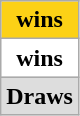<table class="wikitable">
<tr>
<td style="background:#FCD116; text-align:center;"><strong> wins</strong></td>
</tr>
<tr>
<td style="background:#FFF; text-align:center;"><strong> wins</strong></td>
</tr>
<tr>
<td style="background:#DDD; text-align:center;"><strong>Draws</strong></td>
</tr>
</table>
